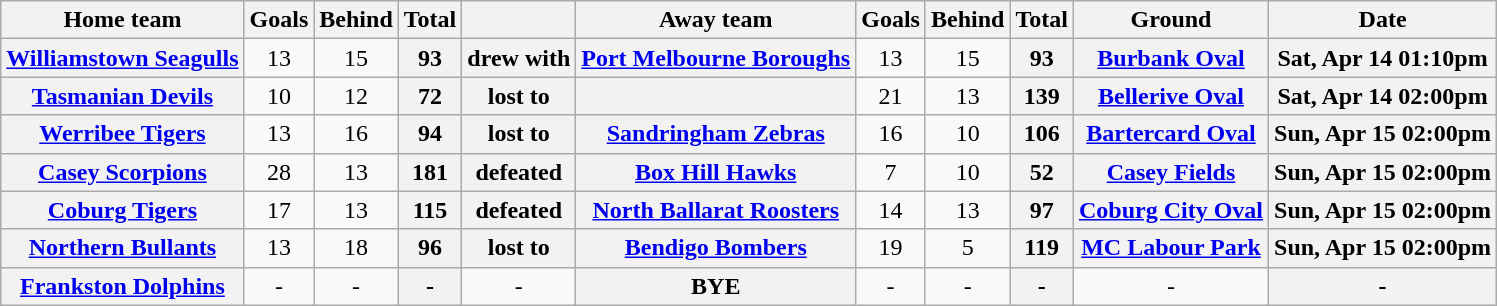<table class="wikitable">
<tr>
<th align=center>Home team</th>
<th align=center>Goals</th>
<th align=center>Behind</th>
<th align=center>Total</th>
<th align=center></th>
<th align=center>Away team</th>
<th align=center>Goals</th>
<th align=center>Behind</th>
<th align=center>Total</th>
<th align=center>Ground</th>
<th align=center>Date</th>
</tr>
<tr>
<th align=center><a href='#'>Williamstown Seagulls</a></th>
<td align=center>13</td>
<td align=center>15</td>
<th align=center>93</th>
<th align=center>drew with</th>
<th align=center><a href='#'>Port Melbourne Boroughs</a></th>
<td align=center>13</td>
<td align=center>15</td>
<th align=center>93</th>
<th align=center><a href='#'>Burbank Oval</a></th>
<th align=center>Sat, Apr 14 01:10pm</th>
</tr>
<tr>
<th align=center><a href='#'>Tasmanian Devils</a></th>
<td align=center>10</td>
<td align=center>12</td>
<th align=center>72</th>
<th align=center>lost to</th>
<th align=center></th>
<td align=center>21</td>
<td align=center>13</td>
<th align=center>139</th>
<th align=center><a href='#'>Bellerive Oval</a></th>
<th align=center>Sat, Apr 14 02:00pm</th>
</tr>
<tr>
<th align=center><a href='#'>Werribee Tigers</a></th>
<td align=center>13</td>
<td align=center>16</td>
<th align=center>94</th>
<th align=center>lost to</th>
<th align=center><a href='#'>Sandringham Zebras</a></th>
<td align=center>16</td>
<td align=center>10</td>
<th align=center>106</th>
<th align=center><a href='#'>Bartercard Oval</a></th>
<th align=center>Sun, Apr 15 02:00pm</th>
</tr>
<tr>
<th align=center><a href='#'>Casey Scorpions</a></th>
<td align=center>28</td>
<td align=center>13</td>
<th align=center>181</th>
<th align=center>defeated</th>
<th align=center><a href='#'>Box Hill Hawks</a></th>
<td align=center>7</td>
<td align=center>10</td>
<th align=center>52</th>
<th align=center><a href='#'>Casey Fields</a></th>
<th align=center>Sun, Apr 15 02:00pm</th>
</tr>
<tr>
<th align=center><a href='#'>Coburg Tigers</a></th>
<td align=center>17</td>
<td align=center>13</td>
<th align=center>115</th>
<th align=center>defeated</th>
<th align=center><a href='#'>North Ballarat Roosters</a></th>
<td align=center>14</td>
<td align=center>13</td>
<th align=center>97</th>
<th align=center><a href='#'>Coburg City Oval</a></th>
<th align=center>Sun, Apr 15 02:00pm</th>
</tr>
<tr>
<th align=center><a href='#'>Northern Bullants</a></th>
<td align=center>13</td>
<td align=center>18</td>
<th align=center>96</th>
<th align=center>lost to</th>
<th align=center><a href='#'>Bendigo Bombers</a></th>
<td align=center>19</td>
<td align=center>5</td>
<th align=center>119</th>
<th align=center><a href='#'>MC Labour Park</a></th>
<th align=center>Sun, Apr 15 02:00pm</th>
</tr>
<tr>
<th align=center><a href='#'>Frankston Dolphins</a></th>
<td align=center>-</td>
<td align=center>-</td>
<th align=center>-</th>
<td align=center>-</td>
<th align=center>BYE</th>
<td align=center>-</td>
<td align=center>-</td>
<th align=center>-</th>
<td align=center>-</td>
<th align=center>-</th>
</tr>
</table>
